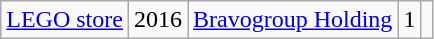<table class="wikitable sortable">
<tr>
<td><a href='#'>LEGO store</a></td>
<td>2016</td>
<td><a href='#'>Bravogroup Holding</a></td>
<td>1</td>
<td></td>
</tr>
</table>
